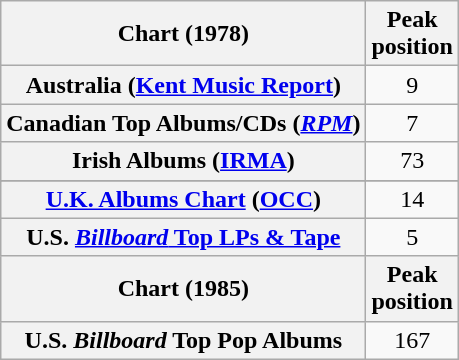<table class="wikitable sortable plainrowheaders" style="text-align:center;">
<tr>
<th scope="col">Chart (1978)</th>
<th scope="col">Peak<br>position</th>
</tr>
<tr>
<th scope="row">Australia (<a href='#'>Kent Music Report</a>)</th>
<td>9</td>
</tr>
<tr>
<th scope="row">Canadian Top Albums/CDs (<em><a href='#'>RPM</a></em>)</th>
<td>7</td>
</tr>
<tr>
<th scope="row">Irish Albums (<a href='#'>IRMA</a>)</th>
<td>73</td>
</tr>
<tr>
</tr>
<tr>
</tr>
<tr>
</tr>
<tr>
</tr>
<tr>
<th scope="row"><a href='#'>U.K. Albums Chart</a> (<a href='#'>OCC</a>)</th>
<td>14</td>
</tr>
<tr>
<th scope="row">U.S. <a href='#'><em>Billboard</em> Top LPs & Tape</a></th>
<td>5</td>
</tr>
<tr>
<th scope="col">Chart (1985)</th>
<th scope="col">Peak<br>position</th>
</tr>
<tr>
<th scope="row">U.S. <em>Billboard</em> Top Pop Albums</th>
<td>167</td>
</tr>
</table>
